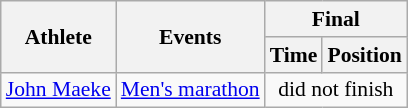<table class=wikitable style="font-size:90%">
<tr>
<th rowspan="2">Athlete</th>
<th rowspan="2">Events</th>
<th colspan="2">Final</th>
</tr>
<tr>
<th>Time</th>
<th>Position</th>
</tr>
<tr>
<td><a href='#'>John Maeke</a></td>
<td><a href='#'>Men's marathon</a></td>
<td align=center colspan=2>did not finish</td>
</tr>
</table>
